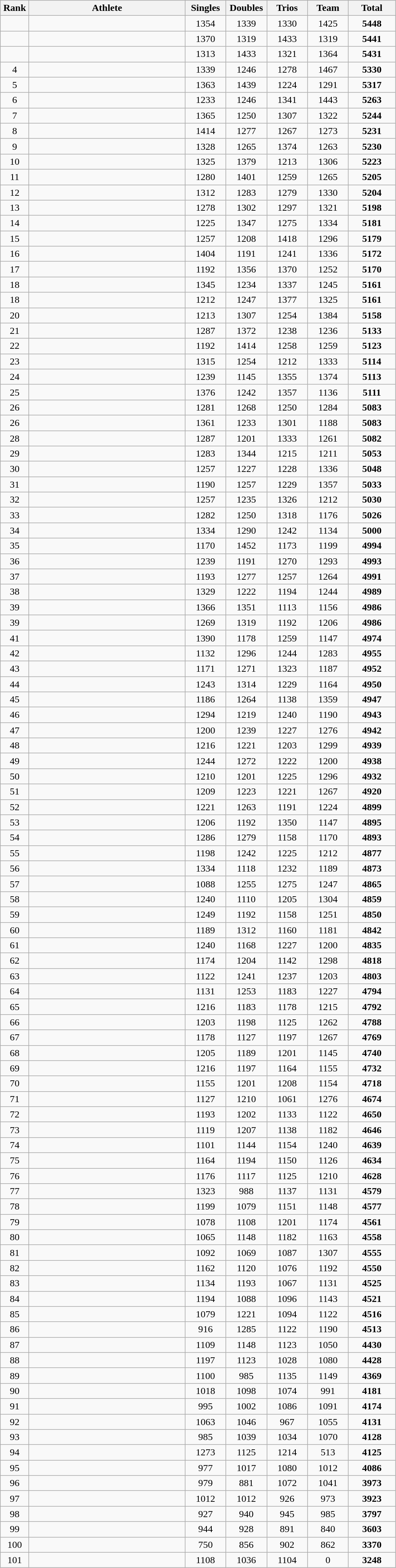<table class=wikitable style="text-align:center">
<tr>
<th width=40>Rank</th>
<th width=250>Athlete</th>
<th width=60>Singles</th>
<th width=60>Doubles</th>
<th width=60>Trios</th>
<th width=60>Team</th>
<th width=70>Total</th>
</tr>
<tr>
<td></td>
<td align=left></td>
<td>1354</td>
<td>1339</td>
<td>1330</td>
<td>1425</td>
<td><strong>5448</strong></td>
</tr>
<tr>
<td></td>
<td align=left></td>
<td>1370</td>
<td>1319</td>
<td>1433</td>
<td>1319</td>
<td><strong>5441</strong></td>
</tr>
<tr>
<td></td>
<td align=left></td>
<td>1313</td>
<td>1433</td>
<td>1321</td>
<td>1364</td>
<td><strong>5431</strong></td>
</tr>
<tr>
<td>4</td>
<td align=left></td>
<td>1339</td>
<td>1246</td>
<td>1278</td>
<td>1467</td>
<td><strong>5330</strong></td>
</tr>
<tr>
<td>5</td>
<td align=left></td>
<td>1363</td>
<td>1439</td>
<td>1224</td>
<td>1291</td>
<td><strong>5317</strong></td>
</tr>
<tr>
<td>6</td>
<td align=left></td>
<td>1233</td>
<td>1246</td>
<td>1341</td>
<td>1443</td>
<td><strong>5263</strong></td>
</tr>
<tr>
<td>7</td>
<td align=left></td>
<td>1365</td>
<td>1250</td>
<td>1307</td>
<td>1322</td>
<td><strong>5244</strong></td>
</tr>
<tr>
<td>8</td>
<td align=left></td>
<td>1414</td>
<td>1277</td>
<td>1267</td>
<td>1273</td>
<td><strong>5231</strong></td>
</tr>
<tr>
<td>9</td>
<td align=left></td>
<td>1328</td>
<td>1265</td>
<td>1374</td>
<td>1263</td>
<td><strong>5230</strong></td>
</tr>
<tr>
<td>10</td>
<td align=left></td>
<td>1325</td>
<td>1379</td>
<td>1213</td>
<td>1306</td>
<td><strong>5223</strong></td>
</tr>
<tr>
<td>11</td>
<td align=left></td>
<td>1280</td>
<td>1401</td>
<td>1259</td>
<td>1265</td>
<td><strong>5205</strong></td>
</tr>
<tr>
<td>12</td>
<td align=left></td>
<td>1312</td>
<td>1283</td>
<td>1279</td>
<td>1330</td>
<td><strong>5204</strong></td>
</tr>
<tr>
<td>13</td>
<td align=left></td>
<td>1278</td>
<td>1302</td>
<td>1297</td>
<td>1321</td>
<td><strong>5198</strong></td>
</tr>
<tr>
<td>14</td>
<td align=left></td>
<td>1225</td>
<td>1347</td>
<td>1275</td>
<td>1334</td>
<td><strong>5181</strong></td>
</tr>
<tr>
<td>15</td>
<td align=left></td>
<td>1257</td>
<td>1208</td>
<td>1418</td>
<td>1296</td>
<td><strong>5179</strong></td>
</tr>
<tr>
<td>16</td>
<td align=left></td>
<td>1404</td>
<td>1191</td>
<td>1241</td>
<td>1336</td>
<td><strong>5172</strong></td>
</tr>
<tr>
<td>17</td>
<td align=left></td>
<td>1192</td>
<td>1356</td>
<td>1370</td>
<td>1252</td>
<td><strong>5170</strong></td>
</tr>
<tr>
<td>18</td>
<td align=left></td>
<td>1345</td>
<td>1234</td>
<td>1337</td>
<td>1245</td>
<td><strong>5161</strong></td>
</tr>
<tr>
<td>18</td>
<td align=left></td>
<td>1212</td>
<td>1247</td>
<td>1377</td>
<td>1325</td>
<td><strong>5161</strong></td>
</tr>
<tr>
<td>20</td>
<td align=left></td>
<td>1213</td>
<td>1307</td>
<td>1254</td>
<td>1384</td>
<td><strong>5158</strong></td>
</tr>
<tr>
<td>21</td>
<td align=left></td>
<td>1287</td>
<td>1372</td>
<td>1238</td>
<td>1236</td>
<td><strong>5133</strong></td>
</tr>
<tr>
<td>22</td>
<td align=left></td>
<td>1192</td>
<td>1414</td>
<td>1258</td>
<td>1259</td>
<td><strong>5123</strong></td>
</tr>
<tr>
<td>23</td>
<td align=left></td>
<td>1315</td>
<td>1254</td>
<td>1212</td>
<td>1333</td>
<td><strong>5114</strong></td>
</tr>
<tr>
<td>24</td>
<td align=left></td>
<td>1239</td>
<td>1145</td>
<td>1355</td>
<td>1374</td>
<td><strong>5113</strong></td>
</tr>
<tr>
<td>25</td>
<td align=left></td>
<td>1376</td>
<td>1242</td>
<td>1357</td>
<td>1136</td>
<td><strong>5111</strong></td>
</tr>
<tr>
<td>26</td>
<td align=left></td>
<td>1281</td>
<td>1268</td>
<td>1250</td>
<td>1284</td>
<td><strong>5083</strong></td>
</tr>
<tr>
<td>26</td>
<td align=left></td>
<td>1361</td>
<td>1233</td>
<td>1301</td>
<td>1188</td>
<td><strong>5083</strong></td>
</tr>
<tr>
<td>28</td>
<td align=left></td>
<td>1287</td>
<td>1201</td>
<td>1333</td>
<td>1261</td>
<td><strong>5082</strong></td>
</tr>
<tr>
<td>29</td>
<td align=left></td>
<td>1283</td>
<td>1344</td>
<td>1215</td>
<td>1211</td>
<td><strong>5053</strong></td>
</tr>
<tr>
<td>30</td>
<td align=left></td>
<td>1257</td>
<td>1227</td>
<td>1228</td>
<td>1336</td>
<td><strong>5048</strong></td>
</tr>
<tr>
<td>31</td>
<td align=left></td>
<td>1190</td>
<td>1257</td>
<td>1229</td>
<td>1357</td>
<td><strong>5033</strong></td>
</tr>
<tr>
<td>32</td>
<td align=left></td>
<td>1257</td>
<td>1235</td>
<td>1326</td>
<td>1212</td>
<td><strong>5030</strong></td>
</tr>
<tr>
<td>33</td>
<td align=left></td>
<td>1282</td>
<td>1250</td>
<td>1318</td>
<td>1176</td>
<td><strong>5026</strong></td>
</tr>
<tr>
<td>34</td>
<td align=left></td>
<td>1334</td>
<td>1290</td>
<td>1242</td>
<td>1134</td>
<td><strong>5000</strong></td>
</tr>
<tr>
<td>35</td>
<td align=left></td>
<td>1170</td>
<td>1452</td>
<td>1173</td>
<td>1199</td>
<td><strong>4994</strong></td>
</tr>
<tr>
<td>36</td>
<td align=left></td>
<td>1239</td>
<td>1191</td>
<td>1270</td>
<td>1293</td>
<td><strong>4993</strong></td>
</tr>
<tr>
<td>37</td>
<td align=left></td>
<td>1193</td>
<td>1277</td>
<td>1257</td>
<td>1264</td>
<td><strong>4991</strong></td>
</tr>
<tr>
<td>38</td>
<td align=left></td>
<td>1329</td>
<td>1222</td>
<td>1194</td>
<td>1244</td>
<td><strong>4989</strong></td>
</tr>
<tr>
<td>39</td>
<td align=left></td>
<td>1366</td>
<td>1351</td>
<td>1113</td>
<td>1156</td>
<td><strong>4986</strong></td>
</tr>
<tr>
<td>39</td>
<td align=left></td>
<td>1269</td>
<td>1319</td>
<td>1192</td>
<td>1206</td>
<td><strong>4986</strong></td>
</tr>
<tr>
<td>41</td>
<td align=left></td>
<td>1390</td>
<td>1178</td>
<td>1259</td>
<td>1147</td>
<td><strong>4974</strong></td>
</tr>
<tr>
<td>42</td>
<td align=left></td>
<td>1132</td>
<td>1296</td>
<td>1244</td>
<td>1283</td>
<td><strong>4955</strong></td>
</tr>
<tr>
<td>43</td>
<td align=left></td>
<td>1171</td>
<td>1271</td>
<td>1323</td>
<td>1187</td>
<td><strong>4952</strong></td>
</tr>
<tr>
<td>44</td>
<td align=left></td>
<td>1243</td>
<td>1314</td>
<td>1229</td>
<td>1164</td>
<td><strong>4950</strong></td>
</tr>
<tr>
<td>45</td>
<td align=left></td>
<td>1186</td>
<td>1264</td>
<td>1138</td>
<td>1359</td>
<td><strong>4947</strong></td>
</tr>
<tr>
<td>46</td>
<td align=left></td>
<td>1294</td>
<td>1219</td>
<td>1240</td>
<td>1190</td>
<td><strong>4943</strong></td>
</tr>
<tr>
<td>47</td>
<td align=left></td>
<td>1200</td>
<td>1239</td>
<td>1227</td>
<td>1276</td>
<td><strong>4942</strong></td>
</tr>
<tr>
<td>48</td>
<td align=left></td>
<td>1216</td>
<td>1221</td>
<td>1203</td>
<td>1299</td>
<td><strong>4939</strong></td>
</tr>
<tr>
<td>49</td>
<td align=left></td>
<td>1244</td>
<td>1272</td>
<td>1222</td>
<td>1200</td>
<td><strong>4938</strong></td>
</tr>
<tr>
<td>50</td>
<td align=left></td>
<td>1210</td>
<td>1201</td>
<td>1225</td>
<td>1296</td>
<td><strong>4932</strong></td>
</tr>
<tr>
<td>51</td>
<td align=left></td>
<td>1209</td>
<td>1223</td>
<td>1221</td>
<td>1267</td>
<td><strong>4920</strong></td>
</tr>
<tr>
<td>52</td>
<td align=left></td>
<td>1221</td>
<td>1263</td>
<td>1191</td>
<td>1224</td>
<td><strong>4899</strong></td>
</tr>
<tr>
<td>53</td>
<td align=left></td>
<td>1206</td>
<td>1192</td>
<td>1350</td>
<td>1147</td>
<td><strong>4895</strong></td>
</tr>
<tr>
<td>54</td>
<td align=left></td>
<td>1286</td>
<td>1279</td>
<td>1158</td>
<td>1170</td>
<td><strong>4893</strong></td>
</tr>
<tr>
<td>55</td>
<td align=left></td>
<td>1198</td>
<td>1242</td>
<td>1225</td>
<td>1212</td>
<td><strong>4877</strong></td>
</tr>
<tr>
<td>56</td>
<td align=left></td>
<td>1334</td>
<td>1118</td>
<td>1232</td>
<td>1189</td>
<td><strong>4873</strong></td>
</tr>
<tr>
<td>57</td>
<td align=left></td>
<td>1088</td>
<td>1255</td>
<td>1275</td>
<td>1247</td>
<td><strong>4865</strong></td>
</tr>
<tr>
<td>58</td>
<td align=left></td>
<td>1240</td>
<td>1110</td>
<td>1205</td>
<td>1304</td>
<td><strong>4859</strong></td>
</tr>
<tr>
<td>59</td>
<td align=left></td>
<td>1249</td>
<td>1192</td>
<td>1158</td>
<td>1251</td>
<td><strong>4850</strong></td>
</tr>
<tr>
<td>60</td>
<td align=left></td>
<td>1189</td>
<td>1312</td>
<td>1160</td>
<td>1181</td>
<td><strong>4842</strong></td>
</tr>
<tr>
<td>61</td>
<td align=left></td>
<td>1240</td>
<td>1168</td>
<td>1227</td>
<td>1200</td>
<td><strong>4835</strong></td>
</tr>
<tr>
<td>62</td>
<td align=left></td>
<td>1174</td>
<td>1204</td>
<td>1142</td>
<td>1298</td>
<td><strong>4818</strong></td>
</tr>
<tr>
<td>63</td>
<td align=left></td>
<td>1122</td>
<td>1241</td>
<td>1237</td>
<td>1203</td>
<td><strong>4803</strong></td>
</tr>
<tr>
<td>64</td>
<td align=left></td>
<td>1131</td>
<td>1253</td>
<td>1183</td>
<td>1227</td>
<td><strong>4794</strong></td>
</tr>
<tr>
<td>65</td>
<td align=left></td>
<td>1216</td>
<td>1183</td>
<td>1178</td>
<td>1215</td>
<td><strong>4792</strong></td>
</tr>
<tr>
<td>66</td>
<td align=left></td>
<td>1203</td>
<td>1198</td>
<td>1125</td>
<td>1262</td>
<td><strong>4788</strong></td>
</tr>
<tr>
<td>67</td>
<td align=left></td>
<td>1178</td>
<td>1127</td>
<td>1197</td>
<td>1267</td>
<td><strong>4769</strong></td>
</tr>
<tr>
<td>68</td>
<td align=left></td>
<td>1205</td>
<td>1189</td>
<td>1201</td>
<td>1145</td>
<td><strong>4740</strong></td>
</tr>
<tr>
<td>69</td>
<td align=left></td>
<td>1216</td>
<td>1197</td>
<td>1164</td>
<td>1155</td>
<td><strong>4732</strong></td>
</tr>
<tr>
<td>70</td>
<td align=left></td>
<td>1155</td>
<td>1201</td>
<td>1208</td>
<td>1154</td>
<td><strong>4718</strong></td>
</tr>
<tr>
<td>71</td>
<td align=left></td>
<td>1127</td>
<td>1210</td>
<td>1061</td>
<td>1276</td>
<td><strong>4674</strong></td>
</tr>
<tr>
<td>72</td>
<td align=left></td>
<td>1193</td>
<td>1202</td>
<td>1133</td>
<td>1122</td>
<td><strong>4650</strong></td>
</tr>
<tr>
<td>73</td>
<td align=left></td>
<td>1119</td>
<td>1207</td>
<td>1138</td>
<td>1182</td>
<td><strong>4646</strong></td>
</tr>
<tr>
<td>74</td>
<td align=left></td>
<td>1101</td>
<td>1144</td>
<td>1154</td>
<td>1240</td>
<td><strong>4639</strong></td>
</tr>
<tr>
<td>75</td>
<td align=left></td>
<td>1164</td>
<td>1194</td>
<td>1150</td>
<td>1126</td>
<td><strong>4634</strong></td>
</tr>
<tr>
<td>76</td>
<td align=left></td>
<td>1176</td>
<td>1117</td>
<td>1125</td>
<td>1210</td>
<td><strong>4628</strong></td>
</tr>
<tr>
<td>77</td>
<td align=left></td>
<td>1323</td>
<td>988</td>
<td>1137</td>
<td>1131</td>
<td><strong>4579</strong></td>
</tr>
<tr>
<td>78</td>
<td align=left></td>
<td>1199</td>
<td>1079</td>
<td>1151</td>
<td>1148</td>
<td><strong>4577</strong></td>
</tr>
<tr>
<td>79</td>
<td align=left></td>
<td>1078</td>
<td>1108</td>
<td>1201</td>
<td>1174</td>
<td><strong>4561</strong></td>
</tr>
<tr>
<td>80</td>
<td align=left></td>
<td>1065</td>
<td>1148</td>
<td>1182</td>
<td>1163</td>
<td><strong>4558</strong></td>
</tr>
<tr>
<td>81</td>
<td align=left></td>
<td>1092</td>
<td>1069</td>
<td>1087</td>
<td>1307</td>
<td><strong>4555</strong></td>
</tr>
<tr>
<td>82</td>
<td align=left></td>
<td>1162</td>
<td>1120</td>
<td>1076</td>
<td>1192</td>
<td><strong>4550</strong></td>
</tr>
<tr>
<td>83</td>
<td align=left></td>
<td>1134</td>
<td>1193</td>
<td>1067</td>
<td>1131</td>
<td><strong>4525</strong></td>
</tr>
<tr>
<td>84</td>
<td align=left></td>
<td>1194</td>
<td>1088</td>
<td>1096</td>
<td>1143</td>
<td><strong>4521</strong></td>
</tr>
<tr>
<td>85</td>
<td align=left></td>
<td>1079</td>
<td>1221</td>
<td>1094</td>
<td>1122</td>
<td><strong>4516</strong></td>
</tr>
<tr>
<td>86</td>
<td align=left></td>
<td>916</td>
<td>1285</td>
<td>1122</td>
<td>1190</td>
<td><strong>4513</strong></td>
</tr>
<tr>
<td>87</td>
<td align=left></td>
<td>1109</td>
<td>1148</td>
<td>1123</td>
<td>1050</td>
<td><strong>4430</strong></td>
</tr>
<tr>
<td>88</td>
<td align=left></td>
<td>1197</td>
<td>1123</td>
<td>1028</td>
<td>1080</td>
<td><strong>4428</strong></td>
</tr>
<tr>
<td>89</td>
<td align=left></td>
<td>1100</td>
<td>985</td>
<td>1135</td>
<td>1149</td>
<td><strong>4369</strong></td>
</tr>
<tr>
<td>90</td>
<td align=left></td>
<td>1018</td>
<td>1098</td>
<td>1074</td>
<td>991</td>
<td><strong>4181</strong></td>
</tr>
<tr>
<td>91</td>
<td align=left></td>
<td>995</td>
<td>1002</td>
<td>1086</td>
<td>1091</td>
<td><strong>4174</strong></td>
</tr>
<tr>
<td>92</td>
<td align=left></td>
<td>1063</td>
<td>1046</td>
<td>967</td>
<td>1055</td>
<td><strong>4131</strong></td>
</tr>
<tr>
<td>93</td>
<td align=left></td>
<td>985</td>
<td>1039</td>
<td>1034</td>
<td>1070</td>
<td><strong>4128</strong></td>
</tr>
<tr>
<td>94</td>
<td align=left></td>
<td>1273</td>
<td>1125</td>
<td>1214</td>
<td>513</td>
<td><strong>4125</strong></td>
</tr>
<tr>
<td>95</td>
<td align=left></td>
<td>977</td>
<td>1017</td>
<td>1080</td>
<td>1012</td>
<td><strong>4086</strong></td>
</tr>
<tr>
<td>96</td>
<td align=left></td>
<td>979</td>
<td>881</td>
<td>1072</td>
<td>1041</td>
<td><strong>3973</strong></td>
</tr>
<tr>
<td>97</td>
<td align=left></td>
<td>1012</td>
<td>1012</td>
<td>926</td>
<td>973</td>
<td><strong>3923</strong></td>
</tr>
<tr>
<td>98</td>
<td align=left></td>
<td>927</td>
<td>940</td>
<td>945</td>
<td>985</td>
<td><strong>3797</strong></td>
</tr>
<tr>
<td>99</td>
<td align=left></td>
<td>944</td>
<td>928</td>
<td>891</td>
<td>840</td>
<td><strong>3603</strong></td>
</tr>
<tr>
<td>100</td>
<td align=left></td>
<td>750</td>
<td>856</td>
<td>902</td>
<td>862</td>
<td><strong>3370</strong></td>
</tr>
<tr>
<td>101</td>
<td align=left></td>
<td>1108</td>
<td>1036</td>
<td>1104</td>
<td>0</td>
<td><strong>3248</strong></td>
</tr>
</table>
